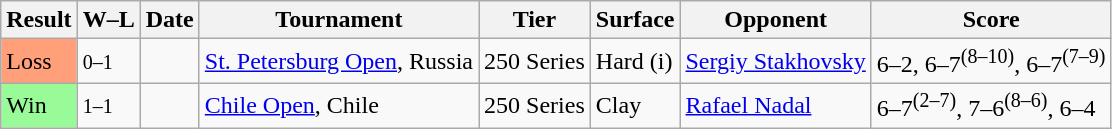<table class="sortable wikitable">
<tr>
<th>Result</th>
<th class="unsortable">W–L</th>
<th>Date</th>
<th>Tournament</th>
<th>Tier</th>
<th>Surface</th>
<th>Opponent</th>
<th class="unsortable">Score</th>
</tr>
<tr>
<td bgcolor=FFA07A>Loss</td>
<td><small>0–1</small></td>
<td><a href='#'></a></td>
<td><a href='#'>St. Petersburg Open</a>, Russia</td>
<td>250 Series</td>
<td>Hard (i)</td>
<td> <a href='#'>Sergiy Stakhovsky</a></td>
<td>6–2, 6–7<sup>(8–10)</sup>, 6–7<sup>(7–9)</sup></td>
</tr>
<tr>
<td bgcolor=98FB98>Win</td>
<td><small>1–1</small></td>
<td><a href='#'></a></td>
<td><a href='#'>Chile Open</a>, Chile</td>
<td>250 Series</td>
<td>Clay</td>
<td> <a href='#'>Rafael Nadal</a></td>
<td>6–7<sup>(2–7)</sup>, 7–6<sup>(8–6)</sup>, 6–4</td>
</tr>
</table>
